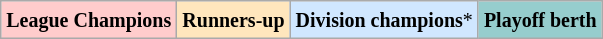<table class="wikitable" style="text-align:center">
<tr>
<td bgcolor="#FFCCCC"><small><strong>League Champions</strong></small></td>
<td bgcolor="#FFE6BD"><small><strong>Runners-up</strong></small></td>
<td bgcolor="#D0E7FF"><small><strong>Division champions</strong>*</small></td>
<td bgcolor="#96CDCD"><small><strong>Playoff berth</strong></small></td>
</tr>
</table>
